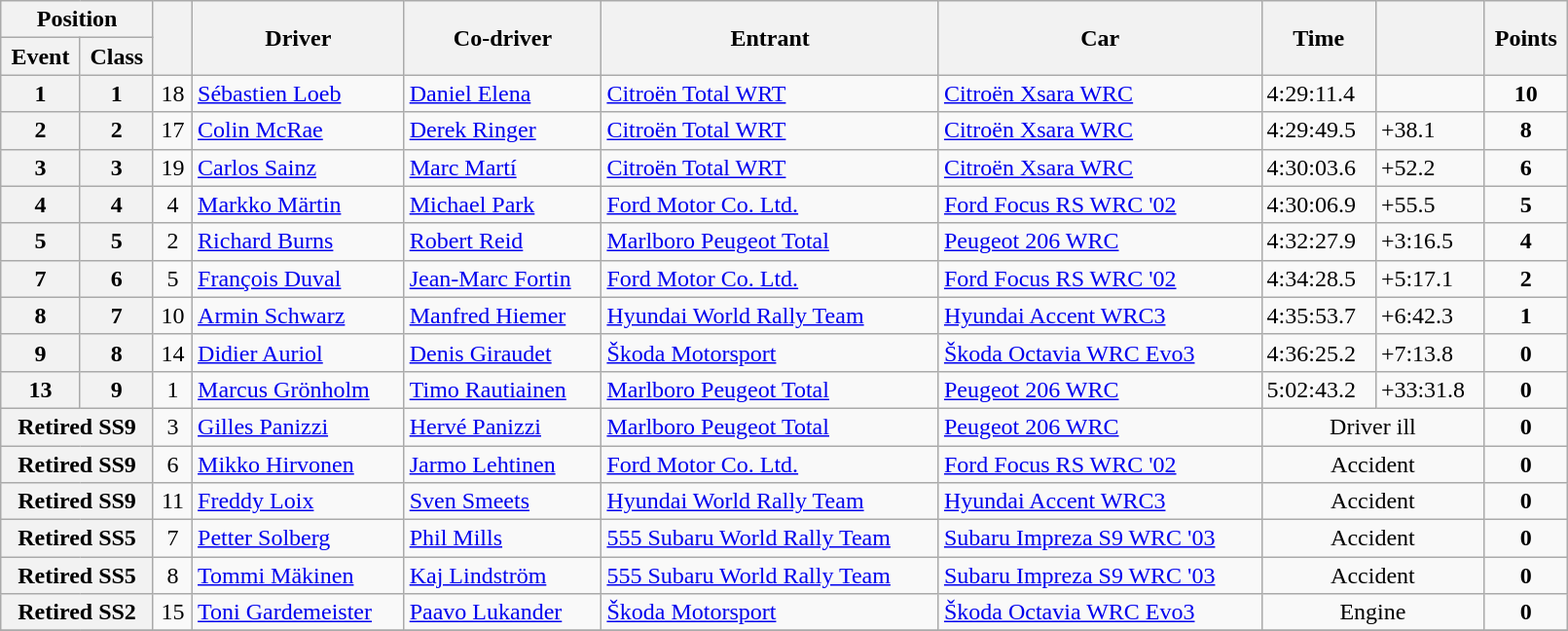<table class="wikitable" width=85%>
<tr>
<th colspan="2">Position</th>
<th rowspan="2"></th>
<th rowspan="2">Driver</th>
<th rowspan="2">Co-driver</th>
<th rowspan="2">Entrant</th>
<th rowspan="2">Car</th>
<th rowspan="2">Time</th>
<th rowspan="2"></th>
<th rowspan="2">Points</th>
</tr>
<tr>
<th>Event</th>
<th>Class</th>
</tr>
<tr>
<th>1</th>
<th>1</th>
<td align="center">18</td>
<td> <a href='#'>Sébastien Loeb</a></td>
<td> <a href='#'>Daniel Elena</a></td>
<td> <a href='#'>Citroën Total WRT</a></td>
<td><a href='#'>Citroën Xsara WRC</a></td>
<td>4:29:11.4</td>
<td></td>
<td align="center"><strong>10</strong></td>
</tr>
<tr>
<th>2</th>
<th>2</th>
<td align="center">17</td>
<td> <a href='#'>Colin McRae</a></td>
<td> <a href='#'>Derek Ringer</a></td>
<td> <a href='#'>Citroën Total WRT</a></td>
<td><a href='#'>Citroën Xsara WRC</a></td>
<td>4:29:49.5</td>
<td>+38.1</td>
<td align="center"><strong>8</strong></td>
</tr>
<tr>
<th>3</th>
<th>3</th>
<td align="center">19</td>
<td> <a href='#'>Carlos Sainz</a></td>
<td> <a href='#'>Marc Martí</a></td>
<td> <a href='#'>Citroën Total WRT</a></td>
<td><a href='#'>Citroën Xsara WRC</a></td>
<td>4:30:03.6</td>
<td>+52.2</td>
<td align="center"><strong>6</strong></td>
</tr>
<tr>
<th>4</th>
<th>4</th>
<td align="center">4</td>
<td> <a href='#'>Markko Märtin</a></td>
<td> <a href='#'>Michael Park</a></td>
<td> <a href='#'>Ford Motor Co. Ltd.</a></td>
<td><a href='#'>Ford Focus RS WRC '02</a></td>
<td>4:30:06.9</td>
<td>+55.5</td>
<td align="center"><strong>5</strong></td>
</tr>
<tr>
<th>5</th>
<th>5</th>
<td align="center">2</td>
<td> <a href='#'>Richard Burns</a></td>
<td> <a href='#'>Robert Reid</a></td>
<td> <a href='#'>Marlboro Peugeot Total</a></td>
<td><a href='#'>Peugeot 206 WRC</a></td>
<td>4:32:27.9</td>
<td>+3:16.5</td>
<td align="center"><strong>4</strong></td>
</tr>
<tr>
<th>7</th>
<th>6</th>
<td align="center">5</td>
<td> <a href='#'>François Duval</a></td>
<td> <a href='#'>Jean-Marc Fortin</a></td>
<td> <a href='#'>Ford Motor Co. Ltd.</a></td>
<td><a href='#'>Ford Focus RS WRC '02</a></td>
<td>4:34:28.5</td>
<td>+5:17.1</td>
<td align="center"><strong>2</strong></td>
</tr>
<tr>
<th>8</th>
<th>7</th>
<td align="center">10</td>
<td> <a href='#'>Armin Schwarz</a></td>
<td> <a href='#'>Manfred Hiemer</a></td>
<td> <a href='#'>Hyundai World Rally Team</a></td>
<td><a href='#'>Hyundai Accent WRC3</a></td>
<td>4:35:53.7</td>
<td>+6:42.3</td>
<td align="center"><strong>1</strong></td>
</tr>
<tr>
<th>9</th>
<th>8</th>
<td align="center">14</td>
<td> <a href='#'>Didier Auriol</a></td>
<td> <a href='#'>Denis Giraudet</a></td>
<td> <a href='#'>Škoda Motorsport</a></td>
<td><a href='#'>Škoda Octavia WRC Evo3</a></td>
<td>4:36:25.2</td>
<td>+7:13.8</td>
<td align="center"><strong>0</strong></td>
</tr>
<tr>
<th>13</th>
<th>9</th>
<td align="center">1</td>
<td> <a href='#'>Marcus Grönholm</a></td>
<td> <a href='#'>Timo Rautiainen</a></td>
<td> <a href='#'>Marlboro Peugeot Total</a></td>
<td><a href='#'>Peugeot 206 WRC</a></td>
<td>5:02:43.2</td>
<td>+33:31.8</td>
<td align="center"><strong>0</strong></td>
</tr>
<tr>
<th colspan="2">Retired SS9</th>
<td align="center">3</td>
<td> <a href='#'>Gilles Panizzi</a></td>
<td> <a href='#'>Hervé Panizzi</a></td>
<td> <a href='#'>Marlboro Peugeot Total</a></td>
<td><a href='#'>Peugeot 206 WRC</a></td>
<td align="center" colspan="2">Driver ill</td>
<td align="center"><strong>0</strong></td>
</tr>
<tr>
<th colspan="2">Retired SS9</th>
<td align="center">6</td>
<td> <a href='#'>Mikko Hirvonen</a></td>
<td> <a href='#'>Jarmo Lehtinen</a></td>
<td> <a href='#'>Ford Motor Co. Ltd.</a></td>
<td><a href='#'>Ford Focus RS WRC '02</a></td>
<td align="center" colspan="2">Accident</td>
<td align="center"><strong>0</strong></td>
</tr>
<tr>
<th colspan="2">Retired SS9</th>
<td align="center">11</td>
<td> <a href='#'>Freddy Loix</a></td>
<td> <a href='#'>Sven Smeets</a></td>
<td> <a href='#'>Hyundai World Rally Team</a></td>
<td><a href='#'>Hyundai Accent WRC3</a></td>
<td align="center" colspan="2">Accident</td>
<td align="center"><strong>0</strong></td>
</tr>
<tr>
<th colspan="2">Retired SS5</th>
<td align="center">7</td>
<td> <a href='#'>Petter Solberg</a></td>
<td> <a href='#'>Phil Mills</a></td>
<td> <a href='#'>555 Subaru World Rally Team</a></td>
<td><a href='#'>Subaru Impreza S9 WRC '03</a></td>
<td align="center" colspan="2">Accident</td>
<td align="center"><strong>0</strong></td>
</tr>
<tr>
<th colspan="2">Retired SS5</th>
<td align="center">8</td>
<td> <a href='#'>Tommi Mäkinen</a></td>
<td> <a href='#'>Kaj Lindström</a></td>
<td> <a href='#'>555 Subaru World Rally Team</a></td>
<td><a href='#'>Subaru Impreza S9 WRC '03</a></td>
<td align="center" colspan="2">Accident</td>
<td align="center"><strong>0</strong></td>
</tr>
<tr>
<th colspan="2">Retired SS2</th>
<td align="center">15</td>
<td> <a href='#'>Toni Gardemeister</a></td>
<td> <a href='#'>Paavo Lukander</a></td>
<td> <a href='#'>Škoda Motorsport</a></td>
<td><a href='#'>Škoda Octavia WRC Evo3</a></td>
<td align="center" colspan="2">Engine</td>
<td align="center"><strong>0</strong></td>
</tr>
<tr>
</tr>
</table>
